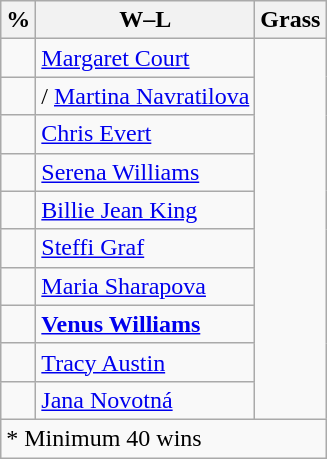<table class="wikitable nowrap">
<tr>
<th>%</th>
<th>W–L</th>
<th>Grass</th>
</tr>
<tr>
<td></td>
<td> <a href='#'>Margaret Court</a></td>
</tr>
<tr>
<td></td>
<td>/ <a href='#'>Martina Navratilova</a></td>
</tr>
<tr>
<td></td>
<td> <a href='#'>Chris Evert</a></td>
</tr>
<tr>
<td></td>
<td> <a href='#'>Serena Williams</a></td>
</tr>
<tr>
<td></td>
<td> <a href='#'>Billie Jean King</a></td>
</tr>
<tr>
<td></td>
<td> <a href='#'>Steffi Graf</a></td>
</tr>
<tr>
<td></td>
<td> <a href='#'>Maria Sharapova</a></td>
</tr>
<tr>
<td></td>
<td> <strong><a href='#'>Venus Williams</a></strong></td>
</tr>
<tr>
<td></td>
<td> <a href='#'>Tracy Austin</a></td>
</tr>
<tr>
<td></td>
<td> <a href='#'>Jana Novotná</a></td>
</tr>
<tr>
<td colspan="3">* Minimum 40 wins</td>
</tr>
</table>
